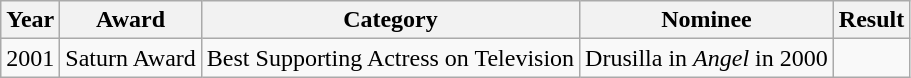<table class="wikitable">
<tr>
<th>Year</th>
<th>Award</th>
<th>Category</th>
<th>Nominee</th>
<th>Result</th>
</tr>
<tr>
<td>2001</td>
<td>Saturn Award</td>
<td>Best Supporting Actress on Television</td>
<td>Drusilla in <em>Angel</em> in 2000</td>
<td></td>
</tr>
</table>
